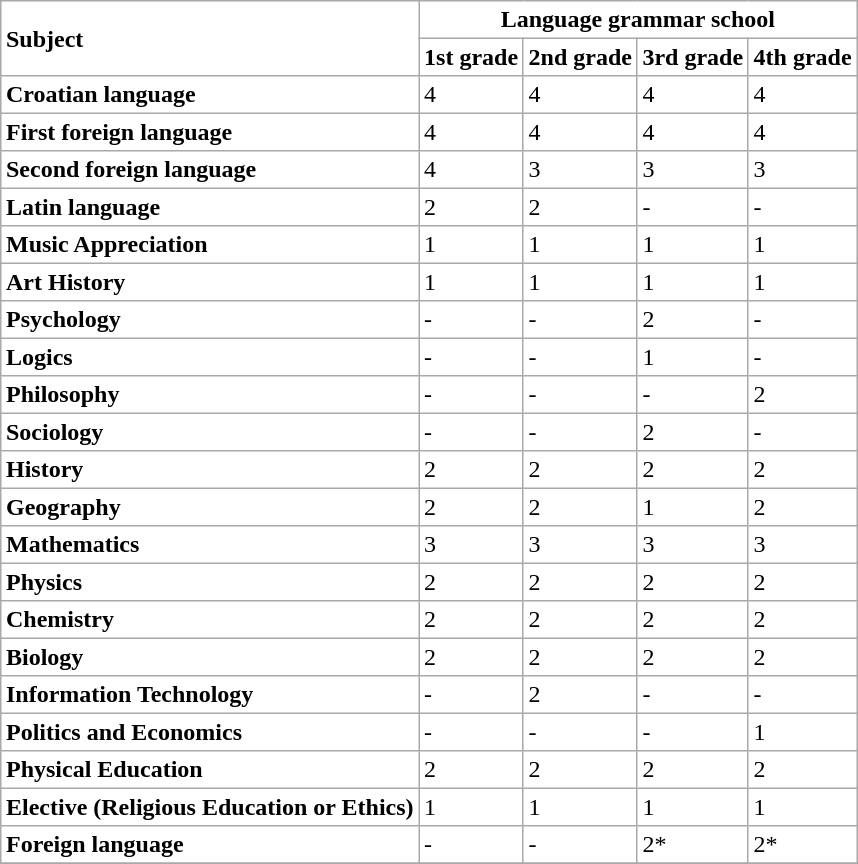<table rules=all style="text-align: left; border: 1px solid darkgray;" cellpadding=3>
<tr>
<th rowspan="2">Subject</th>
<th colspan="4" style="text-align: center;"><strong>Language grammar school</strong></th>
</tr>
<tr>
<th colspan="1" style="text-align: center;"><strong>1st grade</strong></th>
<th colspan="1" style="text-align: center;"><strong>2nd grade</strong></th>
<th colspan="1" style="text-align: center;"><strong>3rd grade</strong></th>
<th colspan="1" style="text-align: center;"><strong>4th grade</strong></th>
</tr>
<tr>
<td><strong>Croatian language</strong></td>
<td>4</td>
<td>4</td>
<td>4</td>
<td>4</td>
</tr>
<tr>
<td><strong>First foreign language</strong></td>
<td>4</td>
<td>4</td>
<td>4</td>
<td>4</td>
</tr>
<tr>
<td><strong>Second foreign language</strong></td>
<td>4</td>
<td>3</td>
<td>3</td>
<td>3</td>
</tr>
<tr>
<td><strong>Latin language</strong></td>
<td>2</td>
<td>2</td>
<td>-</td>
<td>-</td>
</tr>
<tr>
<td><strong>Music Appreciation</strong></td>
<td>1</td>
<td>1</td>
<td>1</td>
<td>1</td>
</tr>
<tr>
<td><strong>Art History</strong></td>
<td>1</td>
<td>1</td>
<td>1</td>
<td>1</td>
</tr>
<tr>
<td><strong>Psychology</strong></td>
<td>-</td>
<td>-</td>
<td>2</td>
<td>-</td>
</tr>
<tr>
<td><strong>Logics</strong></td>
<td>-</td>
<td>-</td>
<td>1</td>
<td>-</td>
</tr>
<tr>
<td><strong>Philosophy</strong></td>
<td>-</td>
<td>-</td>
<td>-</td>
<td>2</td>
</tr>
<tr>
<td><strong>Sociology</strong></td>
<td>-</td>
<td>-</td>
<td>2</td>
<td>-</td>
</tr>
<tr>
<td><strong>History</strong></td>
<td>2</td>
<td>2</td>
<td>2</td>
<td>2</td>
</tr>
<tr>
<td><strong>Geography</strong></td>
<td>2</td>
<td>2</td>
<td>1</td>
<td>2</td>
</tr>
<tr>
<td><strong>Mathematics</strong></td>
<td>3</td>
<td>3</td>
<td>3</td>
<td>3</td>
</tr>
<tr>
<td><strong>Physics</strong></td>
<td>2</td>
<td>2</td>
<td>2</td>
<td>2</td>
</tr>
<tr>
<td><strong>Chemistry</strong></td>
<td>2</td>
<td>2</td>
<td>2</td>
<td>2</td>
</tr>
<tr>
<td><strong>Biology</strong></td>
<td>2</td>
<td>2</td>
<td>2</td>
<td>2</td>
</tr>
<tr>
<td><strong>Information Technology</strong></td>
<td>-</td>
<td>2</td>
<td>-</td>
<td>-</td>
</tr>
<tr>
<td><strong>Politics and Economics</strong></td>
<td>-</td>
<td>-</td>
<td>-</td>
<td>1</td>
</tr>
<tr>
<td><strong>Physical Education</strong></td>
<td>2</td>
<td>2</td>
<td>2</td>
<td>2</td>
</tr>
<tr>
<td><strong>Elective (Religious Education or Ethics)</strong></td>
<td>1</td>
<td>1</td>
<td>1</td>
<td>1</td>
</tr>
<tr ->
<td><strong>Foreign language</strong></td>
<td>-</td>
<td>-</td>
<td>2*</td>
<td>2*</td>
</tr>
<tr ->
</tr>
</table>
